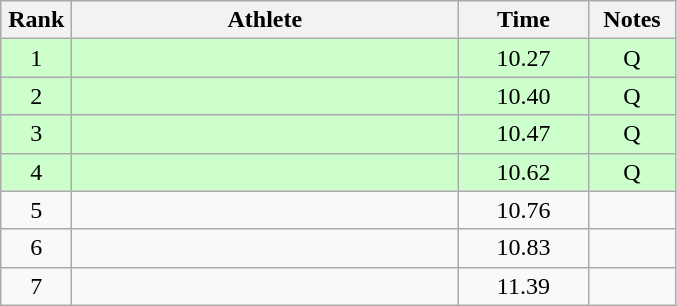<table class="wikitable" style="text-align:center">
<tr>
<th width=40>Rank</th>
<th width=250>Athlete</th>
<th width=80>Time</th>
<th width=50>Notes</th>
</tr>
<tr bgcolor="ccffcc">
<td>1</td>
<td align=left></td>
<td>10.27</td>
<td>Q</td>
</tr>
<tr bgcolor="ccffcc">
<td>2</td>
<td align=left></td>
<td>10.40</td>
<td>Q</td>
</tr>
<tr bgcolor="ccffcc">
<td>3</td>
<td align=left></td>
<td>10.47</td>
<td>Q</td>
</tr>
<tr bgcolor="ccffcc">
<td>4</td>
<td align=left></td>
<td>10.62</td>
<td>Q</td>
</tr>
<tr>
<td>5</td>
<td align=left></td>
<td>10.76</td>
<td></td>
</tr>
<tr>
<td>6</td>
<td align=left></td>
<td>10.83</td>
<td></td>
</tr>
<tr>
<td>7</td>
<td align=left></td>
<td>11.39</td>
<td></td>
</tr>
</table>
